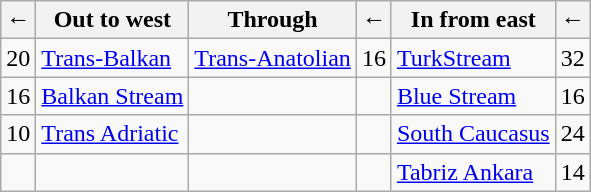<table class="wikitable">
<tr>
<th>←</th>
<th>Out <strong>to west</strong></th>
<th>Through</th>
<th>←</th>
<th>In from east</th>
<th>←</th>
</tr>
<tr>
<td>20</td>
<td><a href='#'>Trans-Balkan</a></td>
<td><a href='#'>Trans-Anatolian</a></td>
<td>16</td>
<td><a href='#'>TurkStream</a></td>
<td>32</td>
</tr>
<tr>
<td>16</td>
<td><a href='#'>Balkan Stream</a></td>
<td></td>
<td></td>
<td><a href='#'>Blue Stream</a></td>
<td>16</td>
</tr>
<tr>
<td>10</td>
<td><a href='#'>Trans Adriatic</a></td>
<td></td>
<td></td>
<td><a href='#'>South Caucasus</a></td>
<td>24</td>
</tr>
<tr>
<td></td>
<td></td>
<td></td>
<td></td>
<td><a href='#'>Tabriz Ankara</a></td>
<td>14</td>
</tr>
</table>
